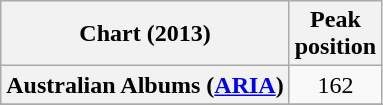<table class="wikitable sortable plainrowheaders" style="text-align:center;">
<tr>
<th scope="col">Chart (2013)</th>
<th scope="col">Peak<br>position</th>
</tr>
<tr>
<th scope="row">Australian Albums (<a href='#'>ARIA</a>)</th>
<td>162</td>
</tr>
<tr>
</tr>
<tr>
</tr>
<tr>
</tr>
<tr>
</tr>
<tr>
</tr>
<tr>
</tr>
</table>
